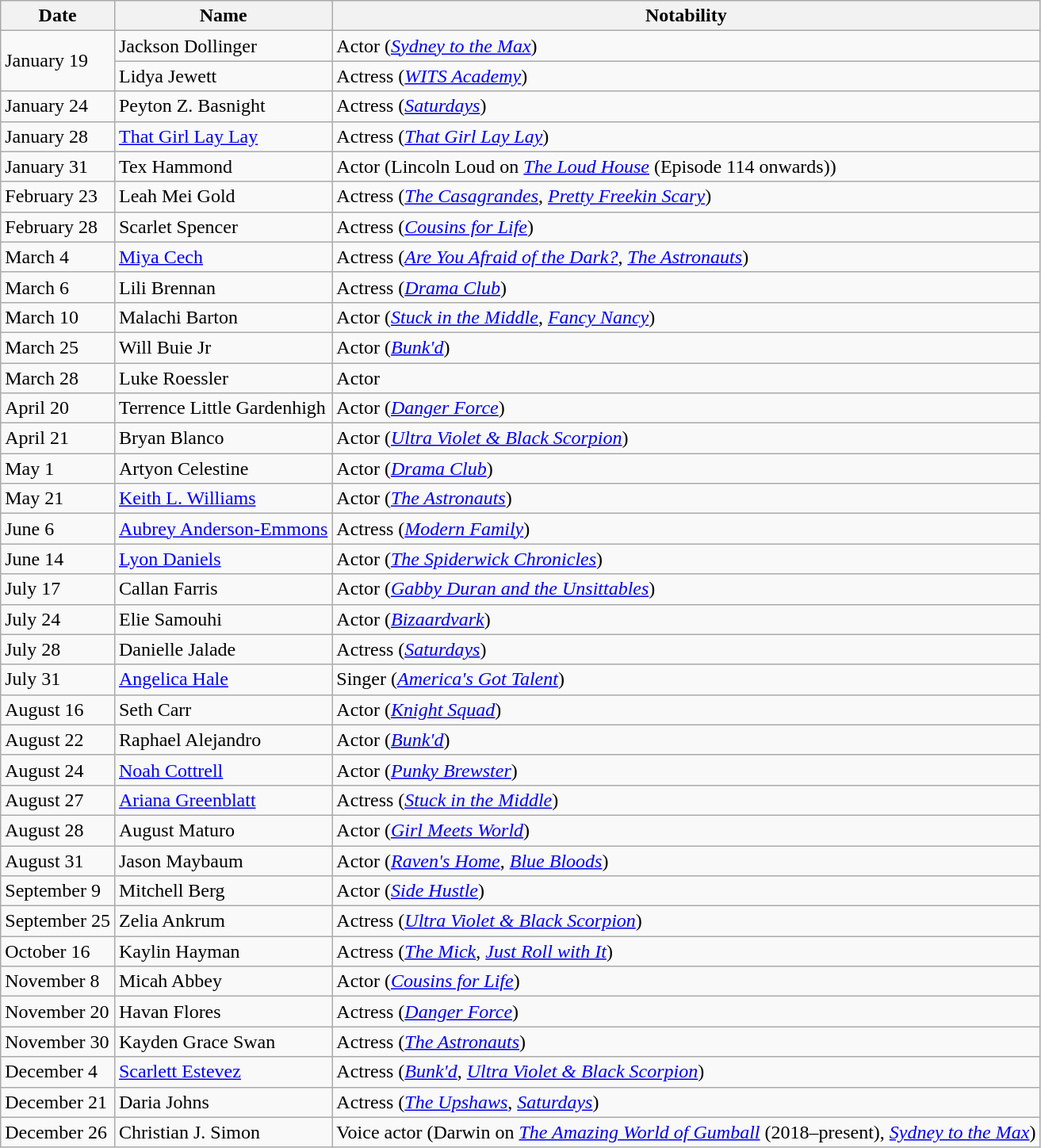<table class="wikitable">
<tr ">
<th>Date</th>
<th>Name</th>
<th>Notability</th>
</tr>
<tr>
<td rowspan="2">January 19</td>
<td>Jackson Dollinger</td>
<td>Actor (<em><a href='#'>Sydney to the Max</a></em>)</td>
</tr>
<tr>
<td>Lidya Jewett</td>
<td>Actress (<em><a href='#'>WITS Academy</a></em>)</td>
</tr>
<tr>
<td>January 24</td>
<td>Peyton Z. Basnight</td>
<td>Actress (<a href='#'><em>Saturdays</em></a>)</td>
</tr>
<tr>
<td>January 28</td>
<td><a href='#'>That Girl Lay Lay</a></td>
<td>Actress (<em><a href='#'>That Girl Lay Lay</a></em>)</td>
</tr>
<tr>
<td>January 31</td>
<td>Tex Hammond</td>
<td>Actor (Lincoln Loud on <em><a href='#'>The Loud House</a></em> (Episode 114 onwards))</td>
</tr>
<tr>
<td>February 23</td>
<td>Leah Mei Gold</td>
<td>Actress (<em><a href='#'>The Casagrandes</a></em>, <em><a href='#'>Pretty Freekin Scary</a></em>)</td>
</tr>
<tr>
<td>February 28</td>
<td>Scarlet Spencer</td>
<td>Actress (<em><a href='#'>Cousins for Life</a></em>)</td>
</tr>
<tr>
<td>March 4</td>
<td><a href='#'>Miya Cech</a></td>
<td>Actress (<em><a href='#'>Are You Afraid of the Dark?</a></em>, <em><a href='#'>The Astronauts</a></em>)</td>
</tr>
<tr>
<td>March 6</td>
<td>Lili Brennan</td>
<td>Actress (<em><a href='#'>Drama Club</a></em>)</td>
</tr>
<tr>
<td>March 10</td>
<td>Malachi Barton</td>
<td>Actor (<em><a href='#'>Stuck in the Middle</a></em>, <em><a href='#'>Fancy Nancy</a></em>)</td>
</tr>
<tr>
<td>March 25</td>
<td>Will Buie Jr</td>
<td>Actor (<em><a href='#'>Bunk'd</a></em>)</td>
</tr>
<tr>
<td>March 28</td>
<td>Luke Roessler</td>
<td>Actor</td>
</tr>
<tr>
<td>April 20</td>
<td>Terrence Little Gardenhigh</td>
<td>Actor (<em><a href='#'>Danger Force</a></em>)</td>
</tr>
<tr>
<td>April 21</td>
<td>Bryan Blanco</td>
<td>Actor (<em><a href='#'>Ultra Violet & Black Scorpion</a></em>)</td>
</tr>
<tr>
<td>May 1</td>
<td>Artyon Celestine</td>
<td>Actor (<em><a href='#'>Drama Club</a></em>)</td>
</tr>
<tr>
<td>May 21</td>
<td><a href='#'>Keith L. Williams</a></td>
<td>Actor (<em><a href='#'>The Astronauts</a></em>)</td>
</tr>
<tr>
<td>June 6</td>
<td><a href='#'>Aubrey Anderson-Emmons</a></td>
<td>Actress (<em><a href='#'>Modern Family</a></em>)</td>
</tr>
<tr>
<td>June 14</td>
<td><a href='#'>Lyon Daniels</a></td>
<td>Actor (<em><a href='#'>The Spiderwick Chronicles</a></em>)</td>
</tr>
<tr>
<td>July 17</td>
<td>Callan Farris</td>
<td>Actor (<em><a href='#'>Gabby Duran and the Unsittables</a></em>)</td>
</tr>
<tr>
<td>July 24</td>
<td>Elie Samouhi</td>
<td>Actor (<em><a href='#'>Bizaardvark</a></em>)</td>
</tr>
<tr>
<td>July 28</td>
<td>Danielle Jalade</td>
<td>Actress (<em><a href='#'>Saturdays</a></em>)</td>
</tr>
<tr>
<td>July 31</td>
<td><a href='#'>Angelica Hale</a></td>
<td>Singer (<em><a href='#'>America's Got Talent</a></em>)</td>
</tr>
<tr>
<td>August 16</td>
<td>Seth Carr</td>
<td>Actor (<em><a href='#'>Knight Squad</a></em>)</td>
</tr>
<tr>
<td>August 22</td>
<td>Raphael Alejandro</td>
<td>Actor (<em><a href='#'>Bunk'd</a></em>)</td>
</tr>
<tr>
<td>August 24</td>
<td><a href='#'>Noah Cottrell</a></td>
<td>Actor (<a href='#'><em>Punky Brewster</em></a>)</td>
</tr>
<tr>
<td>August 27</td>
<td><a href='#'>Ariana Greenblatt</a></td>
<td>Actress (<em><a href='#'>Stuck in the Middle</a></em>)</td>
</tr>
<tr>
<td>August 28</td>
<td>August Maturo</td>
<td>Actor (<em><a href='#'>Girl Meets World</a></em>)</td>
</tr>
<tr>
<td>August 31</td>
<td>Jason Maybaum</td>
<td>Actor (<em><a href='#'>Raven's Home</a></em>, <em><a href='#'>Blue Bloods</a></em>)</td>
</tr>
<tr>
<td>September 9</td>
<td>Mitchell Berg</td>
<td>Actor (<em><a href='#'>Side Hustle</a></em>)</td>
</tr>
<tr>
<td>September 25</td>
<td>Zelia Ankrum</td>
<td>Actress (<em><a href='#'>Ultra Violet & Black Scorpion</a></em>)</td>
</tr>
<tr>
<td>October 16</td>
<td>Kaylin Hayman</td>
<td>Actress (<em><a href='#'>The Mick</a></em>, <em><a href='#'>Just Roll with It</a></em>)</td>
</tr>
<tr>
<td>November 8</td>
<td>Micah Abbey</td>
<td>Actor (<em><a href='#'>Cousins for Life</a></em>)</td>
</tr>
<tr>
<td>November 20</td>
<td>Havan Flores</td>
<td>Actress (<em><a href='#'>Danger Force</a></em>)</td>
</tr>
<tr>
<td>November 30</td>
<td>Kayden Grace Swan</td>
<td>Actress (<em><a href='#'>The Astronauts</a></em>)</td>
</tr>
<tr>
<td>December 4</td>
<td><a href='#'>Scarlett Estevez</a></td>
<td>Actress (<em><a href='#'>Bunk'd</a></em>, <em><a href='#'>Ultra Violet & Black Scorpion</a></em>)</td>
</tr>
<tr>
<td>December 21</td>
<td>Daria Johns</td>
<td>Actress (<em><a href='#'>The Upshaws</a></em>, <em><a href='#'>Saturdays</a></em>)</td>
</tr>
<tr>
<td>December 26</td>
<td>Christian J. Simon</td>
<td>Voice actor (Darwin on <em><a href='#'>The Amazing World of Gumball</a></em> (2018–present), <em><a href='#'>Sydney to the Max</a></em>)</td>
</tr>
</table>
